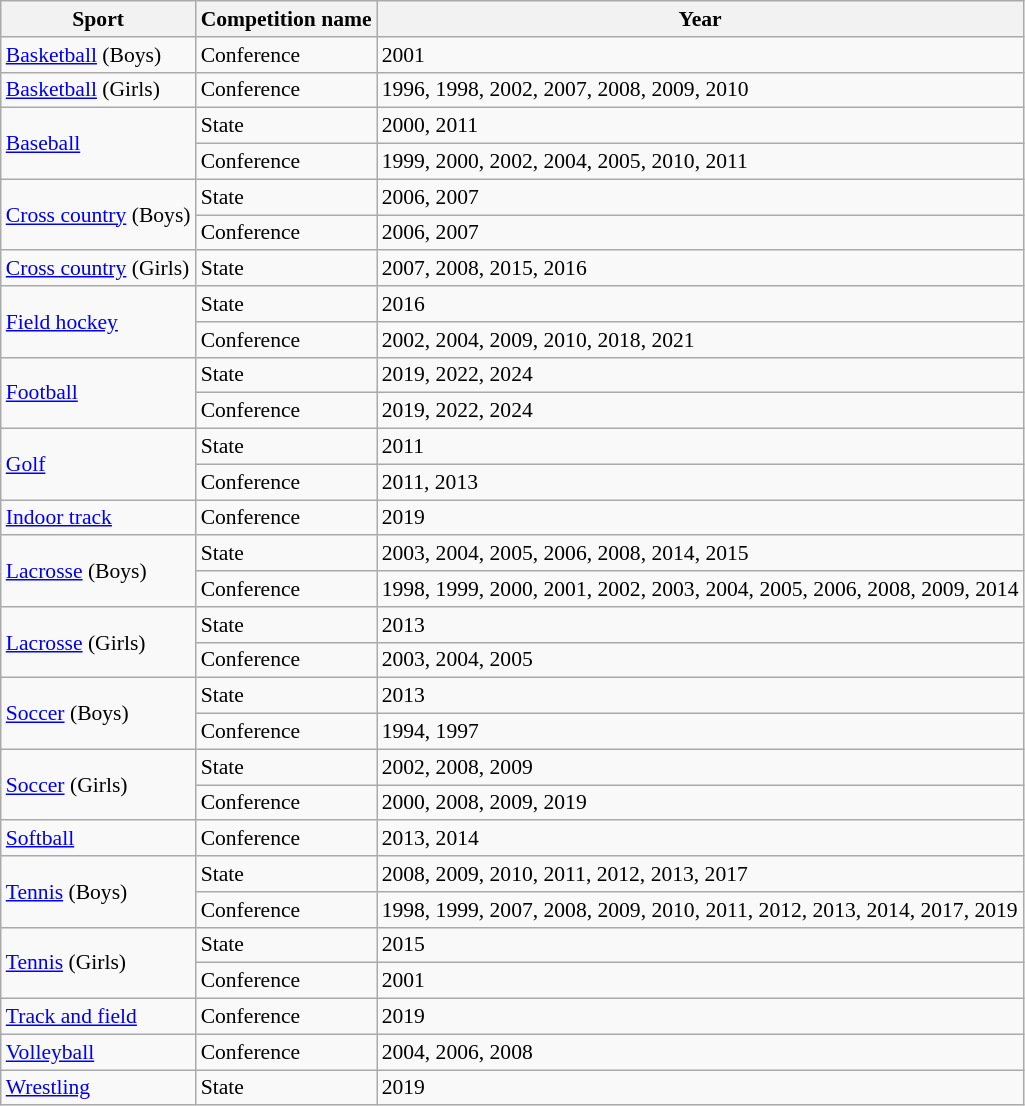<table style="font-size:90%;" class="wikitable sortable">
<tr>
<th>Sport</th>
<th>Competition name</th>
<th>Year</th>
</tr>
<tr>
<td rowspan=1><a href='#'>Basketball</a> (Boys)</td>
<td rowspan=1>Conference</td>
<td>2001</td>
</tr>
<tr>
<td rowspan=1><a href='#'>Basketball</a> (Girls)</td>
<td rowspan=1>Conference</td>
<td>1996, 1998, 2002, 2007, 2008, 2009, 2010</td>
</tr>
<tr>
<td rowspan=2><a href='#'>Baseball</a></td>
<td rowspan=1>State</td>
<td>2000, 2011</td>
</tr>
<tr>
<td rowspan=1>Conference</td>
<td>1999, 2000, 2002, 2004, 2005, 2010, 2011</td>
</tr>
<tr>
<td rowspan=2><a href='#'>Cross country</a> (Boys)</td>
<td rowspan=1>State</td>
<td>2006, 2007</td>
</tr>
<tr>
<td rowspan=1>Conference</td>
<td>2006, 2007</td>
</tr>
<tr>
<td rowspan=1><a href='#'>Cross country</a> (Girls)</td>
<td rowspan=1>State</td>
<td>2007, 2008, 2015, 2016</td>
</tr>
<tr>
<td rowspan=2><a href='#'>Field hockey</a></td>
<td rowspan=1>State</td>
<td>2016</td>
</tr>
<tr>
<td rowspan=1>Conference</td>
<td>2002, 2004, 2009, 2010, 2018, 2021</td>
</tr>
<tr>
<td rowspan=2><a href='#'>Football</a></td>
<td rowspan=1>State</td>
<td>2019, 2022, 2024</td>
</tr>
<tr>
<td rowspan=1>Conference</td>
<td>2019, 2022, 2024</td>
</tr>
<tr>
<td rowspan=2><a href='#'>Golf</a></td>
<td rowspan=1>State</td>
<td>2011</td>
</tr>
<tr>
<td rowspan=1>Conference</td>
<td>2011, 2013</td>
</tr>
<tr>
<td rowspan=1><a href='#'>Indoor track</a></td>
<td rowspan=1>Conference</td>
<td>2019</td>
</tr>
<tr>
<td rowspan=2><a href='#'>Lacrosse</a> (Boys)</td>
<td rowspan=1>State</td>
<td>2003, 2004, 2005, 2006, 2008, 2014, 2015</td>
</tr>
<tr>
<td rowspan=1>Conference</td>
<td>1998, 1999, 2000, 2001, 2002, 2003, 2004, 2005, 2006, 2008, 2009, 2014</td>
</tr>
<tr>
<td rowspan=2><a href='#'>Lacrosse</a> (Girls)</td>
<td rowspan=1>State</td>
<td>2013</td>
</tr>
<tr>
<td rowspan=1>Conference</td>
<td>2003, 2004, 2005</td>
</tr>
<tr>
<td rowspan=2><a href='#'>Soccer</a> (Boys)</td>
<td rowspan=1>State</td>
<td>2013</td>
</tr>
<tr>
<td rowspan=1>Conference</td>
<td>1994, 1997</td>
</tr>
<tr>
<td rowspan=2><a href='#'>Soccer</a> (Girls)</td>
<td rowspan=1>State</td>
<td>2002, 2008, 2009</td>
</tr>
<tr>
<td rowspan=1>Conference</td>
<td>2000, 2008, 2009, 2019</td>
</tr>
<tr>
<td rowspan=1><a href='#'>Softball</a></td>
<td rowspan=1>Conference</td>
<td>2013, 2014</td>
</tr>
<tr>
<td rowspan=2><a href='#'>Tennis</a> (Boys)</td>
<td rowspan=1>State</td>
<td>2008, 2009, 2010, 2011, 2012, 2013, 2017</td>
</tr>
<tr>
<td rowspan=1>Conference</td>
<td>1998, 1999, 2007, 2008, 2009, 2010, 2011, 2012, 2013, 2014, 2017, 2019</td>
</tr>
<tr>
<td rowspan=2><a href='#'>Tennis</a> (Girls)</td>
<td rowspan=1>State</td>
<td>2015</td>
</tr>
<tr>
<td rowspan=1>Conference</td>
<td>2001</td>
</tr>
<tr>
<td rowspan=1><a href='#'>Track and field</a></td>
<td rowspan=1>Conference</td>
<td>2019</td>
</tr>
<tr>
<td rowspan=1><a href='#'>Volleyball</a></td>
<td rowspan=1>Conference</td>
<td>2004, 2006, 2008</td>
</tr>
<tr>
<td rowspan=2><a href='#'>Wrestling</a></td>
<td rowspan=1>State</td>
<td>2019</td>
</tr>
</table>
